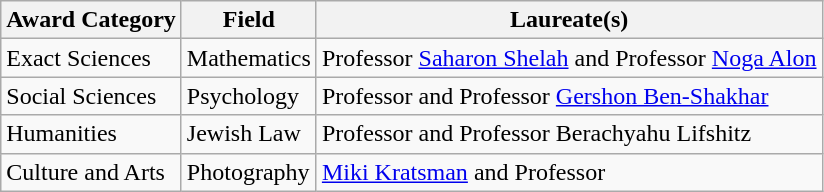<table class="wikitable">
<tr>
<th>Award Category</th>
<th>Field</th>
<th>Laureate(s)</th>
</tr>
<tr>
<td>Exact Sciences</td>
<td>Mathematics</td>
<td>Professor <a href='#'>Saharon Shelah</a> and Professor <a href='#'>Noga Alon</a></td>
</tr>
<tr>
<td>Social Sciences</td>
<td>Psychology</td>
<td>Professor  and Professor <a href='#'>Gershon Ben-Shakhar</a></td>
</tr>
<tr>
<td>Humanities</td>
<td>Jewish Law</td>
<td>Professor  and Professor Berachyahu Lifshitz</td>
</tr>
<tr>
<td>Culture and Arts</td>
<td>Photography</td>
<td><a href='#'>Miki Kratsman</a> and Professor </td>
</tr>
</table>
